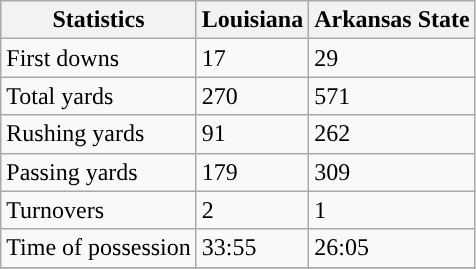<table class="wikitable">
<tr>
<th>Statistics</th>
<th>Louisiana</th>
<th>Arkansas State</th>
</tr>
<tr>
<td>First downs</td>
<td>17</td>
<td>29</td>
</tr>
<tr>
<td>Total yards</td>
<td>270</td>
<td>571</td>
</tr>
<tr>
<td>Rushing yards</td>
<td>91</td>
<td>262</td>
</tr>
<tr>
<td>Passing yards</td>
<td>179</td>
<td>309</td>
</tr>
<tr>
<td>Turnovers</td>
<td>2</td>
<td>1</td>
</tr>
<tr>
<td>Time of possession</td>
<td>33:55</td>
<td>26:05</td>
</tr>
<tr>
</tr>
</table>
